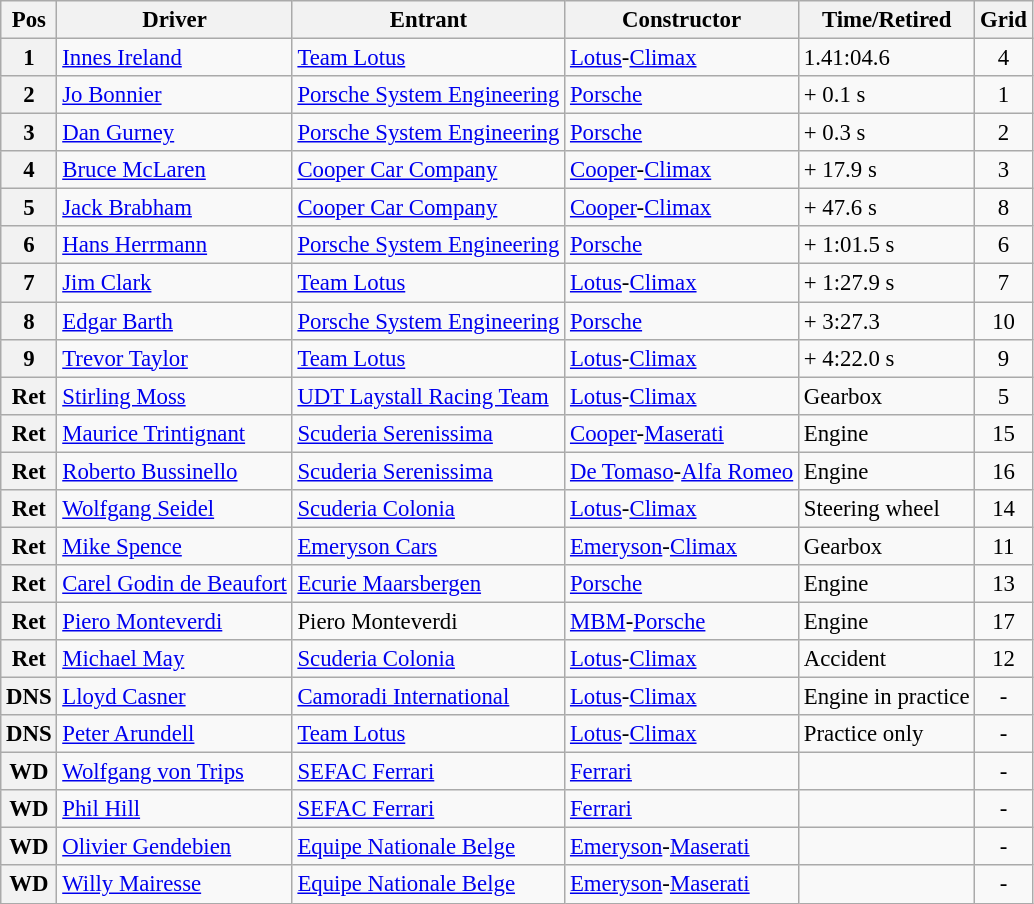<table class="wikitable" style="font-size: 95%;">
<tr>
<th>Pos</th>
<th>Driver</th>
<th>Entrant</th>
<th>Constructor</th>
<th>Time/Retired</th>
<th>Grid</th>
</tr>
<tr>
<th>1</th>
<td> <a href='#'>Innes Ireland</a></td>
<td><a href='#'>Team Lotus</a></td>
<td><a href='#'>Lotus</a>-<a href='#'>Climax</a></td>
<td>1.41:04.6</td>
<td style="text-align:center">4</td>
</tr>
<tr>
<th>2</th>
<td> <a href='#'>Jo Bonnier</a></td>
<td><a href='#'>Porsche System Engineering</a></td>
<td><a href='#'>Porsche</a></td>
<td>+ 0.1 s</td>
<td style="text-align:center">1</td>
</tr>
<tr>
<th>3</th>
<td> <a href='#'>Dan Gurney</a></td>
<td><a href='#'>Porsche System Engineering</a></td>
<td><a href='#'>Porsche</a></td>
<td>+ 0.3 s</td>
<td style="text-align:center">2</td>
</tr>
<tr>
<th>4</th>
<td> <a href='#'>Bruce McLaren</a></td>
<td><a href='#'>Cooper Car Company</a></td>
<td><a href='#'>Cooper</a>-<a href='#'>Climax</a></td>
<td>+ 17.9 s</td>
<td style="text-align:center">3</td>
</tr>
<tr>
<th>5</th>
<td> <a href='#'>Jack Brabham</a></td>
<td><a href='#'>Cooper Car Company</a></td>
<td><a href='#'>Cooper</a>-<a href='#'>Climax</a></td>
<td>+ 47.6 s</td>
<td style="text-align:center">8</td>
</tr>
<tr>
<th>6</th>
<td> <a href='#'>Hans Herrmann</a></td>
<td><a href='#'>Porsche System Engineering</a></td>
<td><a href='#'>Porsche</a></td>
<td>+ 1:01.5 s</td>
<td style="text-align:center">6</td>
</tr>
<tr>
<th>7</th>
<td> <a href='#'>Jim Clark</a></td>
<td><a href='#'>Team Lotus</a></td>
<td><a href='#'>Lotus</a>-<a href='#'>Climax</a></td>
<td>+ 1:27.9 s</td>
<td style="text-align:center">7</td>
</tr>
<tr>
<th>8</th>
<td> <a href='#'>Edgar Barth</a></td>
<td><a href='#'>Porsche System Engineering</a></td>
<td><a href='#'>Porsche</a></td>
<td>+ 3:27.3</td>
<td style="text-align:center">10</td>
</tr>
<tr>
<th>9</th>
<td> <a href='#'>Trevor Taylor</a></td>
<td><a href='#'>Team Lotus</a></td>
<td><a href='#'>Lotus</a>-<a href='#'>Climax</a></td>
<td>+ 4:22.0 s</td>
<td style="text-align:center">9</td>
</tr>
<tr>
<th>Ret</th>
<td> <a href='#'>Stirling Moss</a></td>
<td><a href='#'>UDT Laystall Racing Team</a></td>
<td><a href='#'>Lotus</a>-<a href='#'>Climax</a></td>
<td>Gearbox</td>
<td style="text-align:center">5</td>
</tr>
<tr>
<th>Ret</th>
<td> <a href='#'>Maurice Trintignant</a></td>
<td><a href='#'>Scuderia Serenissima</a></td>
<td><a href='#'>Cooper</a>-<a href='#'>Maserati</a></td>
<td>Engine</td>
<td style="text-align:center">15</td>
</tr>
<tr>
<th>Ret</th>
<td> <a href='#'>Roberto Bussinello</a></td>
<td><a href='#'>Scuderia Serenissima</a></td>
<td><a href='#'>De Tomaso</a>-<a href='#'>Alfa Romeo</a></td>
<td>Engine</td>
<td style="text-align:center">16</td>
</tr>
<tr>
<th>Ret</th>
<td> <a href='#'>Wolfgang Seidel</a></td>
<td><a href='#'>Scuderia Colonia</a></td>
<td><a href='#'>Lotus</a>-<a href='#'>Climax</a></td>
<td>Steering wheel</td>
<td style="text-align:center">14</td>
</tr>
<tr>
<th>Ret</th>
<td> <a href='#'>Mike Spence</a></td>
<td><a href='#'>Emeryson Cars</a></td>
<td><a href='#'>Emeryson</a>-<a href='#'>Climax</a></td>
<td>Gearbox</td>
<td style="text-align:center">11</td>
</tr>
<tr>
<th>Ret</th>
<td> <a href='#'>Carel Godin de Beaufort</a></td>
<td><a href='#'>Ecurie Maarsbergen</a></td>
<td><a href='#'>Porsche</a></td>
<td>Engine</td>
<td style="text-align:center">13</td>
</tr>
<tr>
<th>Ret</th>
<td> <a href='#'>Piero Monteverdi</a></td>
<td>Piero Monteverdi</td>
<td><a href='#'>MBM</a>-<a href='#'>Porsche</a></td>
<td>Engine</td>
<td style="text-align:center">17</td>
</tr>
<tr>
<th>Ret</th>
<td> <a href='#'>Michael May</a></td>
<td><a href='#'>Scuderia Colonia</a></td>
<td><a href='#'>Lotus</a>-<a href='#'>Climax</a></td>
<td>Accident</td>
<td style="text-align:center">12</td>
</tr>
<tr>
<th>DNS</th>
<td> <a href='#'>Lloyd Casner</a></td>
<td><a href='#'>Camoradi International</a></td>
<td><a href='#'>Lotus</a>-<a href='#'>Climax</a></td>
<td>Engine in practice</td>
<td style="text-align:center">-</td>
</tr>
<tr>
<th>DNS</th>
<td> <a href='#'>Peter Arundell</a></td>
<td><a href='#'>Team Lotus</a></td>
<td><a href='#'>Lotus</a>-<a href='#'>Climax</a></td>
<td>Practice only</td>
<td style="text-align:center">-</td>
</tr>
<tr>
<th>WD</th>
<td> <a href='#'>Wolfgang von Trips</a></td>
<td><a href='#'>SEFAC Ferrari</a></td>
<td><a href='#'>Ferrari</a></td>
<td></td>
<td style="text-align:center">-</td>
</tr>
<tr>
<th>WD</th>
<td> <a href='#'>Phil Hill</a></td>
<td><a href='#'>SEFAC Ferrari</a></td>
<td><a href='#'>Ferrari</a></td>
<td></td>
<td style="text-align:center">-</td>
</tr>
<tr>
<th>WD</th>
<td> <a href='#'>Olivier Gendebien</a></td>
<td><a href='#'>Equipe Nationale Belge</a></td>
<td><a href='#'>Emeryson</a>-<a href='#'>Maserati</a></td>
<td></td>
<td style="text-align:center">-</td>
</tr>
<tr>
<th>WD</th>
<td> <a href='#'>Willy Mairesse</a></td>
<td><a href='#'>Equipe Nationale Belge</a></td>
<td><a href='#'>Emeryson</a>-<a href='#'>Maserati</a></td>
<td></td>
<td style="text-align:center">-</td>
</tr>
</table>
